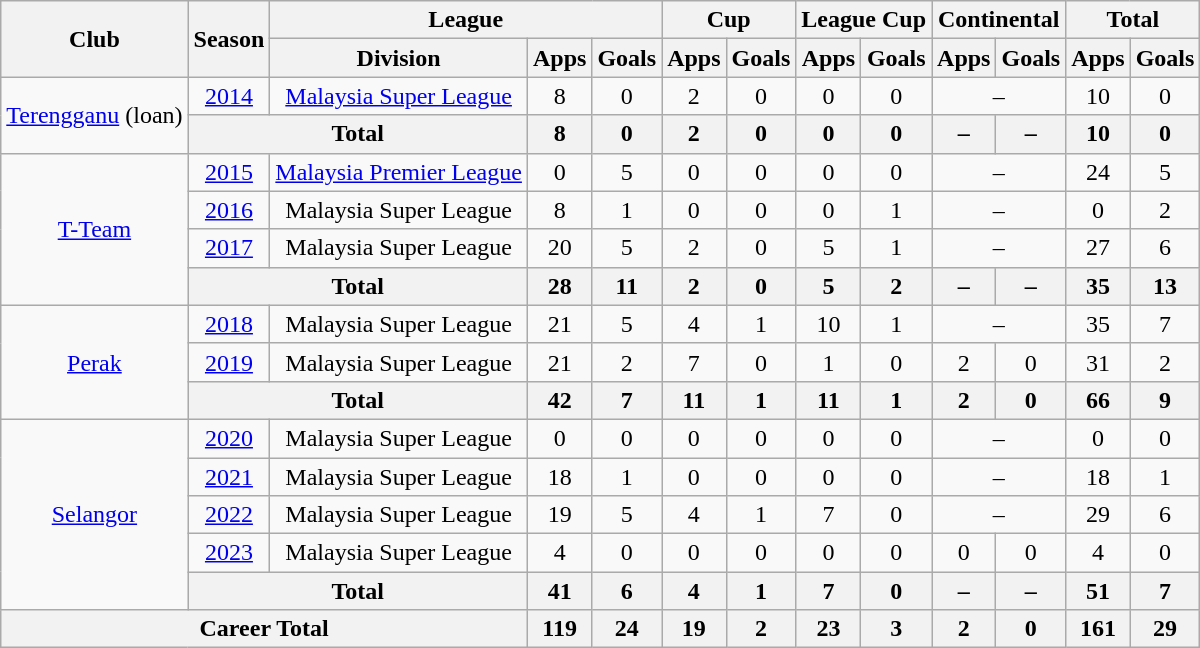<table class=wikitable style="text-align:center">
<tr>
<th rowspan=2>Club</th>
<th rowspan=2>Season</th>
<th colspan=3>League</th>
<th colspan=2>Cup</th>
<th colspan=2>League Cup</th>
<th colspan=2>Continental</th>
<th colspan=2>Total</th>
</tr>
<tr>
<th>Division</th>
<th>Apps</th>
<th>Goals</th>
<th>Apps</th>
<th>Goals</th>
<th>Apps</th>
<th>Goals</th>
<th>Apps</th>
<th>Goals</th>
<th>Apps</th>
<th>Goals</th>
</tr>
<tr>
<td rowspan=2><a href='#'>Terengganu</a> (loan)</td>
<td><a href='#'>2014</a></td>
<td><a href='#'>Malaysia Super League</a></td>
<td>8</td>
<td>0</td>
<td>2</td>
<td>0</td>
<td>0</td>
<td>0</td>
<td colspan=2>–</td>
<td>10</td>
<td>0</td>
</tr>
<tr>
<th colspan="2">Total</th>
<th>8</th>
<th>0</th>
<th>2</th>
<th>0</th>
<th>0</th>
<th>0</th>
<th>–</th>
<th>–</th>
<th>10</th>
<th>0</th>
</tr>
<tr>
<td rowspan=4><a href='#'>T-Team</a></td>
<td><a href='#'>2015</a></td>
<td><a href='#'>Malaysia Premier League</a></td>
<td>0</td>
<td>5</td>
<td>0</td>
<td>0</td>
<td>0</td>
<td>0</td>
<td colspan=2>–</td>
<td>24</td>
<td>5</td>
</tr>
<tr>
<td><a href='#'>2016</a></td>
<td>Malaysia Super League</td>
<td>8</td>
<td>1</td>
<td>0</td>
<td>0</td>
<td>0</td>
<td>1</td>
<td colspan=2>–</td>
<td>0</td>
<td>2</td>
</tr>
<tr>
<td><a href='#'>2017</a></td>
<td>Malaysia Super League</td>
<td>20</td>
<td>5</td>
<td>2</td>
<td>0</td>
<td>5</td>
<td>1</td>
<td colspan=2>–</td>
<td>27</td>
<td>6</td>
</tr>
<tr>
<th colspan="2">Total</th>
<th>28</th>
<th>11</th>
<th>2</th>
<th>0</th>
<th>5</th>
<th>2</th>
<th>–</th>
<th>–</th>
<th>35</th>
<th>13</th>
</tr>
<tr>
<td rowspan=3><a href='#'>Perak</a></td>
<td><a href='#'>2018</a></td>
<td>Malaysia Super League</td>
<td>21</td>
<td>5</td>
<td>4</td>
<td>1</td>
<td>10</td>
<td>1</td>
<td colspan=2>–</td>
<td>35</td>
<td>7</td>
</tr>
<tr>
<td><a href='#'>2019</a></td>
<td>Malaysia Super League</td>
<td>21</td>
<td>2</td>
<td>7</td>
<td>0</td>
<td>1</td>
<td>0</td>
<td>2</td>
<td>0</td>
<td>31</td>
<td>2</td>
</tr>
<tr>
<th colspan="2">Total</th>
<th>42</th>
<th>7</th>
<th>11</th>
<th>1</th>
<th>11</th>
<th>1</th>
<th>2</th>
<th>0</th>
<th>66</th>
<th>9</th>
</tr>
<tr>
<td rowspan="5"><a href='#'>Selangor</a></td>
<td><a href='#'>2020</a></td>
<td>Malaysia Super League</td>
<td>0</td>
<td>0</td>
<td>0</td>
<td>0</td>
<td>0</td>
<td>0</td>
<td colspan=2>–</td>
<td>0</td>
<td>0</td>
</tr>
<tr>
<td><a href='#'>2021</a></td>
<td>Malaysia Super League</td>
<td>18</td>
<td>1</td>
<td>0</td>
<td>0</td>
<td>0</td>
<td>0</td>
<td colspan=2>–</td>
<td>18</td>
<td>1</td>
</tr>
<tr>
<td><a href='#'>2022</a></td>
<td>Malaysia Super League</td>
<td>19</td>
<td>5</td>
<td>4</td>
<td>1</td>
<td>7</td>
<td>0</td>
<td colspan="2">–</td>
<td>29</td>
<td>6</td>
</tr>
<tr>
<td><a href='#'>2023</a></td>
<td>Malaysia Super League</td>
<td>4</td>
<td>0</td>
<td>0</td>
<td>0</td>
<td>0</td>
<td>0</td>
<td>0</td>
<td>0</td>
<td>4</td>
<td>0</td>
</tr>
<tr>
<th colspan="2">Total</th>
<th>41</th>
<th>6</th>
<th>4</th>
<th>1</th>
<th>7</th>
<th>0</th>
<th>–</th>
<th>–</th>
<th>51</th>
<th>7</th>
</tr>
<tr>
<th colspan="3">Career Total</th>
<th>119</th>
<th>24</th>
<th>19</th>
<th>2</th>
<th>23</th>
<th>3</th>
<th>2</th>
<th>0</th>
<th>161</th>
<th>29</th>
</tr>
</table>
